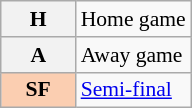<table class="wikitable plainrowheaders" style="font-size:90%;">
<tr>
<th scope=row>H</th>
<td>Home game</td>
</tr>
<tr>
<th scope=row>A</th>
<td>Away game</td>
</tr>
<tr>
<th scope=row style="background:#FBCEB1; border:1px solid #aaa; width:3em;">SF</th>
<td><a href='#'>Semi-final</a></td>
</tr>
</table>
